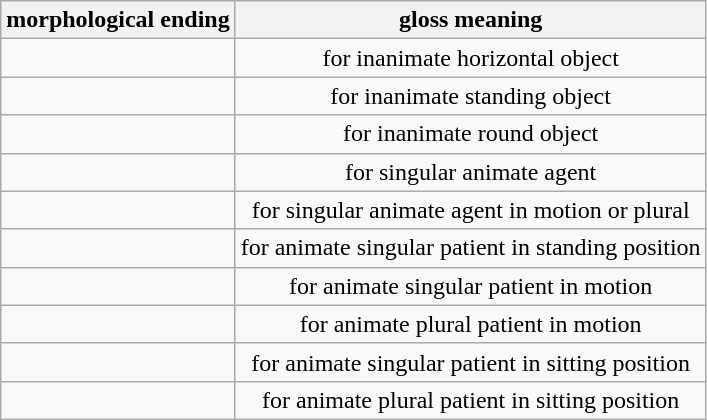<table class="wikitable" style="text-align: center;">
<tr>
<th>morphological ending</th>
<th>gloss meaning</th>
</tr>
<tr>
<td></td>
<td>for inanimate horizontal object</td>
</tr>
<tr>
<td></td>
<td>for inanimate standing object</td>
</tr>
<tr>
<td></td>
<td>for inanimate round object</td>
</tr>
<tr>
<td></td>
<td>for singular animate agent</td>
</tr>
<tr>
<td></td>
<td>for singular animate agent in motion or plural</td>
</tr>
<tr>
<td></td>
<td>for animate singular patient in standing position</td>
</tr>
<tr>
<td></td>
<td>for animate singular patient in motion</td>
</tr>
<tr>
<td></td>
<td>for animate plural patient in motion</td>
</tr>
<tr>
<td></td>
<td>for animate singular patient in sitting position</td>
</tr>
<tr>
<td></td>
<td>for animate plural patient in sitting position</td>
</tr>
</table>
